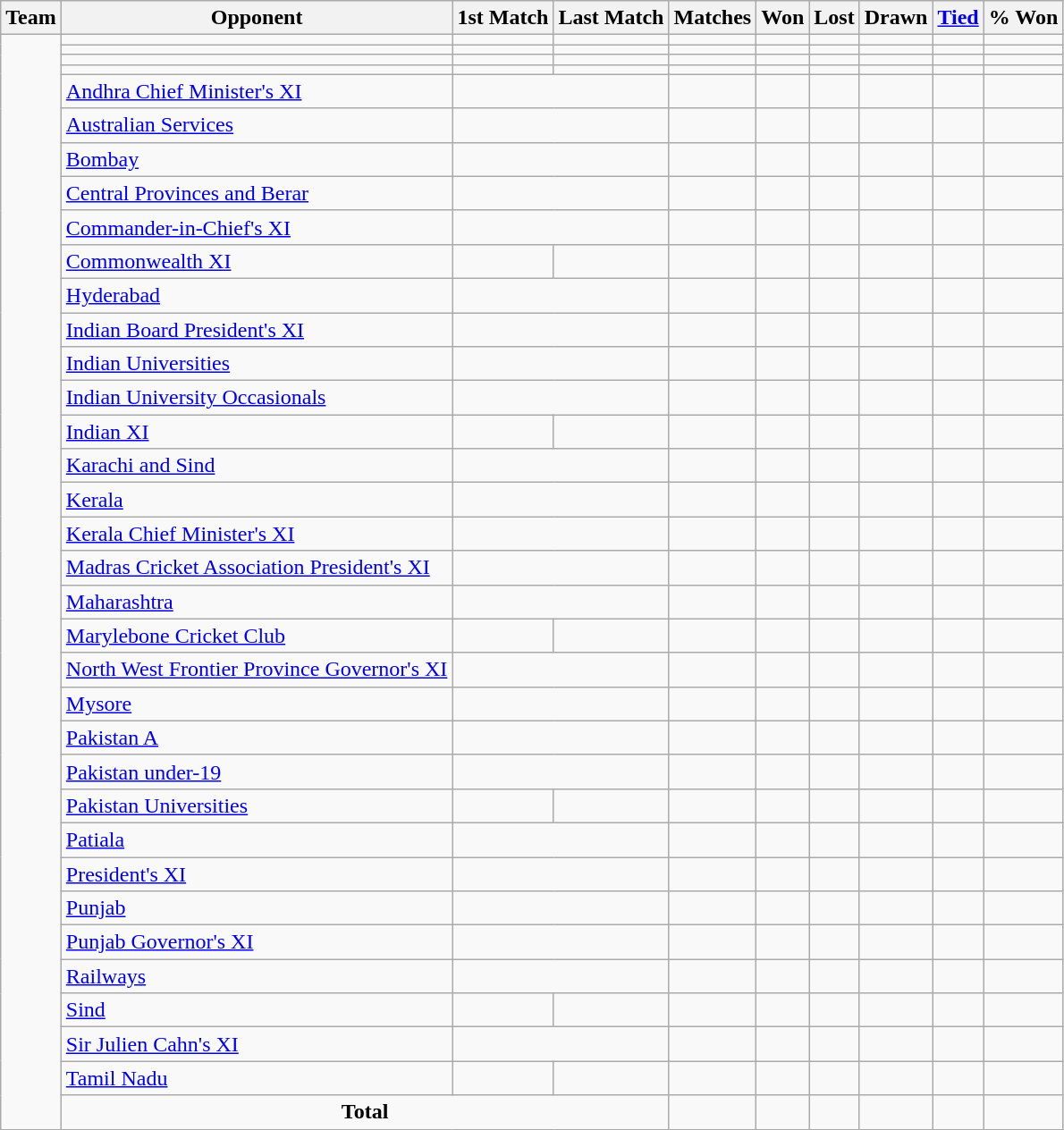<table class="wikitable sortable">
<tr>
<th>Team</th>
<th>Opponent</th>
<th>1st Match</th>
<th>Last Match</th>
<th>Matches</th>
<th>Won</th>
<th>Lost</th>
<th>Drawn</th>
<th><a href='#'>Tied</a></th>
<th>% Won</th>
</tr>
<tr>
<td style="text-align:left;" rowspan="35"></td>
<td></td>
<td></td>
<td></td>
<td></td>
<td></td>
<td></td>
<td></td>
<td></td>
<td></td>
</tr>
<tr>
<td></td>
<td></td>
<td></td>
<td></td>
<td></td>
<td></td>
<td></td>
<td></td>
<td></td>
</tr>
<tr>
<td></td>
<td></td>
<td></td>
<td></td>
<td></td>
<td></td>
<td></td>
<td></td>
<td></td>
</tr>
<tr>
<td></td>
<td></td>
<td></td>
<td></td>
<td></td>
<td></td>
<td></td>
<td></td>
<td></td>
</tr>
<tr>
<td><a href='#'>Andhra Chief Minister's XI</a></td>
<td colspan=2></td>
<td></td>
<td></td>
<td></td>
<td></td>
<td></td>
<td></td>
</tr>
<tr>
<td><a href='#'>Australian Services</a></td>
<td colspan=2></td>
<td></td>
<td></td>
<td></td>
<td></td>
<td></td>
<td></td>
</tr>
<tr>
<td><a href='#'>Bombay</a></td>
<td colspan=2></td>
<td></td>
<td></td>
<td></td>
<td></td>
<td></td>
<td></td>
</tr>
<tr>
<td><a href='#'>Central Provinces and Berar</a></td>
<td colspan=2></td>
<td></td>
<td></td>
<td></td>
<td></td>
<td></td>
<td></td>
</tr>
<tr>
<td><a href='#'>Commander-in-Chief's XI</a></td>
<td colspan=2></td>
<td></td>
<td></td>
<td></td>
<td></td>
<td></td>
<td></td>
</tr>
<tr>
<td><a href='#'>Commonwealth XI</a></td>
<td></td>
<td></td>
<td></td>
<td></td>
<td></td>
<td></td>
<td></td>
<td></td>
</tr>
<tr>
<td><a href='#'>Hyderabad</a></td>
<td colspan=2></td>
<td></td>
<td></td>
<td></td>
<td></td>
<td></td>
<td></td>
</tr>
<tr>
<td><a href='#'>Indian Board President's XI</a></td>
<td colspan=2></td>
<td></td>
<td></td>
<td></td>
<td></td>
<td></td>
<td></td>
</tr>
<tr>
<td><a href='#'>Indian Universities</a></td>
<td colspan=2></td>
<td></td>
<td></td>
<td></td>
<td></td>
<td></td>
<td></td>
</tr>
<tr>
<td><a href='#'>Indian University Occasionals</a></td>
<td colspan=2></td>
<td></td>
<td></td>
<td></td>
<td></td>
<td></td>
<td></td>
</tr>
<tr>
<td><a href='#'>Indian XI</a></td>
<td></td>
<td></td>
<td></td>
<td></td>
<td></td>
<td></td>
<td></td>
<td></td>
</tr>
<tr>
<td><a href='#'>Karachi and Sind</a></td>
<td colspan=2></td>
<td></td>
<td></td>
<td></td>
<td></td>
<td></td>
<td></td>
</tr>
<tr>
<td><a href='#'>Kerala</a></td>
<td colspan=2></td>
<td></td>
<td></td>
<td></td>
<td></td>
<td></td>
<td></td>
</tr>
<tr>
<td><a href='#'>Kerala Chief Minister's XI</a></td>
<td colspan=2></td>
<td></td>
<td></td>
<td></td>
<td></td>
<td></td>
<td></td>
</tr>
<tr>
<td><a href='#'>Madras Cricket Association President's XI</a></td>
<td colspan=2></td>
<td></td>
<td></td>
<td></td>
<td></td>
<td></td>
<td></td>
</tr>
<tr>
<td><a href='#'>Maharashtra</a></td>
<td colspan=2></td>
<td></td>
<td></td>
<td></td>
<td></td>
<td></td>
<td></td>
</tr>
<tr>
<td><a href='#'>Marylebone Cricket Club</a></td>
<td></td>
<td></td>
<td></td>
<td></td>
<td></td>
<td></td>
<td></td>
<td></td>
</tr>
<tr>
<td><a href='#'>North West Frontier Province Governor's XI</a></td>
<td colspan=2></td>
<td></td>
<td></td>
<td></td>
<td></td>
<td></td>
<td></td>
</tr>
<tr>
<td><a href='#'>Mysore</a></td>
<td colspan=2></td>
<td></td>
<td></td>
<td></td>
<td></td>
<td></td>
<td></td>
</tr>
<tr>
<td><a href='#'>Pakistan A</a></td>
<td colspan=2></td>
<td></td>
<td></td>
<td></td>
<td></td>
<td></td>
<td></td>
</tr>
<tr>
<td><a href='#'>Pakistan under-19</a></td>
<td colspan=2></td>
<td></td>
<td></td>
<td></td>
<td></td>
<td></td>
<td></td>
</tr>
<tr>
<td><a href='#'>Pakistan Universities</a></td>
<td></td>
<td></td>
<td></td>
<td></td>
<td></td>
<td></td>
<td></td>
<td></td>
</tr>
<tr>
<td><a href='#'>Patiala</a></td>
<td colspan=2></td>
<td></td>
<td></td>
<td></td>
<td></td>
<td></td>
<td></td>
</tr>
<tr>
<td><a href='#'>President's XI</a></td>
<td colspan=2></td>
<td></td>
<td></td>
<td></td>
<td></td>
<td></td>
<td></td>
</tr>
<tr>
<td><a href='#'>Punjab</a></td>
<td colspan=2></td>
<td></td>
<td></td>
<td></td>
<td></td>
<td></td>
<td></td>
</tr>
<tr>
<td><a href='#'>Punjab Governor's XI</a></td>
<td colspan=2></td>
<td></td>
<td></td>
<td></td>
<td></td>
<td></td>
<td></td>
</tr>
<tr>
<td><a href='#'>Railways</a></td>
<td colspan=2></td>
<td></td>
<td></td>
<td></td>
<td></td>
<td></td>
<td></td>
</tr>
<tr>
<td><a href='#'>Sind</a></td>
<td></td>
<td></td>
<td></td>
<td></td>
<td></td>
<td></td>
<td></td>
<td></td>
</tr>
<tr>
<td><a href='#'>Sir Julien Cahn's XI</a></td>
<td colspan=2></td>
<td></td>
<td></td>
<td></td>
<td></td>
<td></td>
<td></td>
</tr>
<tr>
<td><a href='#'>Tamil Nadu</a></td>
<td></td>
<td></td>
<td></td>
<td></td>
<td></td>
<td></td>
<td></td>
<td></td>
</tr>
<tr class="unsortable">
<td colspan=3 align="center"><strong>Total</strong></td>
<td><strong></strong></td>
<td><strong></strong></td>
<td><strong></strong></td>
<td><strong></strong></td>
<td><strong></strong></td>
<td><strong></strong></td>
</tr>
</table>
